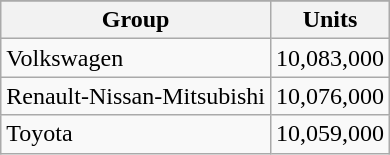<table class="wikitable floatright">
<tr>
</tr>
<tr>
<th>Group</th>
<th>Units</th>
</tr>
<tr>
<td>Volkswagen</td>
<td>10,083,000</td>
</tr>
<tr>
<td>Renault-Nissan-Mitsubishi</td>
<td>10,076,000</td>
</tr>
<tr>
<td>Toyota</td>
<td>10,059,000</td>
</tr>
</table>
